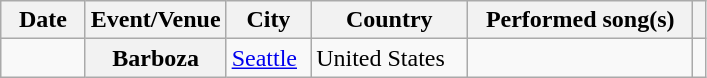<table class="wikitable sortable plainrowheaders">
<tr>
<th scope="col" style="width:12%;">Date</th>
<th scope="col" style="width:20%;">Event/Venue</th>
<th scope="col" style="width:12%;">City</th>
<th scope="col">Country</th>
<th scope="col">Performed song(s)</th>
<th scope="col" class="unsortable"></th>
</tr>
<tr>
<td></td>
<th scope="row">Barboza</th>
<td><a href='#'>Seattle</a></td>
<td>United States</td>
<td style="text-align:left;"></td>
</tr>
</table>
